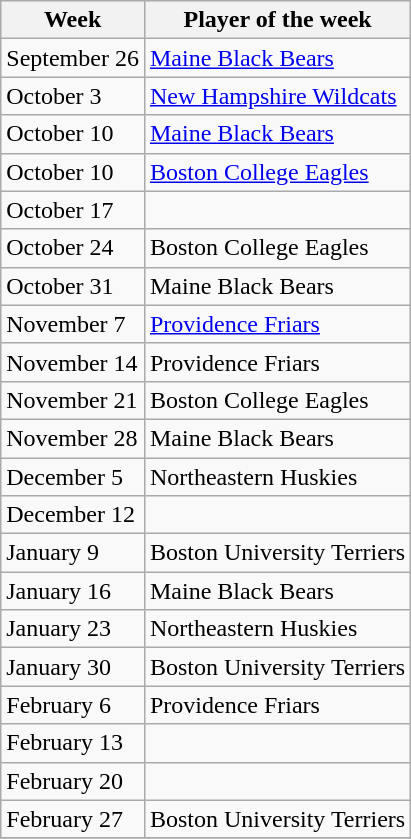<table class="wikitable" border="1">
<tr>
<th>Week</th>
<th>Player of the week</th>
</tr>
<tr>
<td>September 26</td>
<td><a href='#'>Maine Black Bears</a></td>
</tr>
<tr>
<td>October 3</td>
<td><a href='#'>New Hampshire Wildcats</a></td>
</tr>
<tr>
<td>October 10</td>
<td><a href='#'>Maine Black Bears</a></td>
</tr>
<tr>
<td>October 10</td>
<td><a href='#'>Boston College Eagles</a></td>
</tr>
<tr>
<td>October 17</td>
<td></td>
</tr>
<tr>
<td>October 24</td>
<td>Boston College Eagles</td>
</tr>
<tr>
<td>October 31</td>
<td>Maine Black Bears</td>
</tr>
<tr>
<td>November 7</td>
<td><a href='#'>Providence Friars</a></td>
</tr>
<tr>
<td>November 14</td>
<td>Providence Friars</td>
</tr>
<tr>
<td>November 21</td>
<td>Boston College Eagles</td>
</tr>
<tr>
<td>November 28</td>
<td>Maine Black Bears</td>
</tr>
<tr>
<td>December 5</td>
<td>Northeastern Huskies</td>
</tr>
<tr>
<td>December 12</td>
<td></td>
</tr>
<tr>
<td>January 9</td>
<td>Boston University Terriers</td>
</tr>
<tr>
<td>January 16</td>
<td>Maine Black Bears</td>
</tr>
<tr>
<td>January 23</td>
<td>Northeastern Huskies</td>
</tr>
<tr>
<td>January 30</td>
<td>Boston University Terriers</td>
</tr>
<tr>
<td>February 6</td>
<td>Providence Friars</td>
</tr>
<tr>
<td>February 13</td>
<td></td>
</tr>
<tr>
<td>February 20</td>
<td></td>
</tr>
<tr>
<td>February 27</td>
<td>Boston University Terriers</td>
</tr>
<tr>
</tr>
</table>
